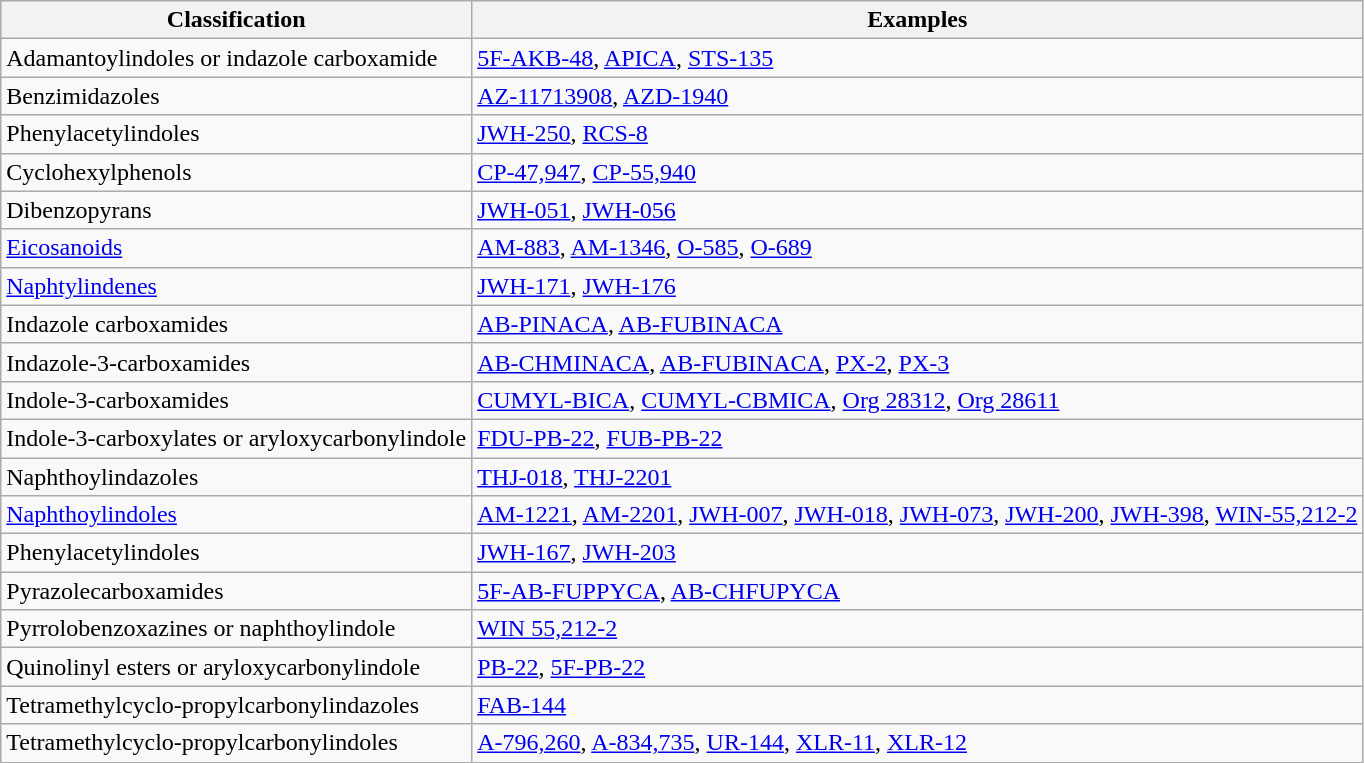<table class="wikitable">
<tr>
<th>Classification</th>
<th>Examples</th>
</tr>
<tr>
<td>Adamantoylindoles or indazole carboxamide</td>
<td><a href='#'>5F-AKB-48</a>, <a href='#'>APICA</a>, <a href='#'>STS-135</a></td>
</tr>
<tr>
<td>Benzimidazoles</td>
<td><a href='#'>AZ-11713908</a>, <a href='#'>AZD-1940</a></td>
</tr>
<tr>
<td>Phenylacetylindoles</td>
<td><a href='#'>JWH-250</a>, <a href='#'>RCS-8</a></td>
</tr>
<tr>
<td>Cyclohexylphenols</td>
<td><a href='#'>CP-47,947</a>, <a href='#'>CP-55,940</a></td>
</tr>
<tr>
<td>Dibenzopyrans</td>
<td><a href='#'>JWH-051</a>, <a href='#'>JWH-056</a></td>
</tr>
<tr>
<td><a href='#'>Eicosanoids</a></td>
<td><a href='#'>AM-883</a>, <a href='#'>AM-1346</a>, <a href='#'>O-585</a>, <a href='#'>O-689</a></td>
</tr>
<tr>
<td><a href='#'>Naphtylindenes</a></td>
<td><a href='#'>JWH-171</a>, <a href='#'>JWH-176</a></td>
</tr>
<tr>
<td>Indazole carboxamides</td>
<td><a href='#'>AB-PINACA</a>, <a href='#'>AB-FUBINACA</a></td>
</tr>
<tr>
<td>Indazole-3-carboxamides</td>
<td><a href='#'>AB-CHMINACA</a>, <a href='#'>AB-FUBINACA</a>, <a href='#'>PX-2</a>, <a href='#'>PX-3</a></td>
</tr>
<tr>
<td>Indole-3-carboxamides</td>
<td><a href='#'>CUMYL-BICA</a>, <a href='#'>CUMYL-CBMICA</a>, <a href='#'>Org 28312</a>, <a href='#'>Org 28611</a></td>
</tr>
<tr>
<td>Indole-3-carboxylates or aryloxycarbonylindole</td>
<td><a href='#'>FDU-PB-22</a>, <a href='#'>FUB-PB-22</a></td>
</tr>
<tr>
<td>Naphthoylindazoles</td>
<td><a href='#'>THJ-018</a>, <a href='#'>THJ-2201</a></td>
</tr>
<tr>
<td><a href='#'>Naphthoylindoles</a></td>
<td><a href='#'>AM-1221</a>, <a href='#'>AM-2201</a>, <a href='#'>JWH-007</a>, <a href='#'>JWH-018</a>, <a href='#'>JWH-073</a>, <a href='#'>JWH-200</a>, <a href='#'>JWH-398</a>, <a href='#'>WIN-55,212-2</a></td>
</tr>
<tr>
<td>Phenylacetylindoles</td>
<td><a href='#'>JWH-167</a>, <a href='#'>JWH-203</a></td>
</tr>
<tr>
<td>Pyrazolecarboxamides</td>
<td><a href='#'>5F-AB-FUPPYCA</a>, <a href='#'>AB-CHFUPYCA</a></td>
</tr>
<tr>
<td>Pyrrolobenzoxazines or naphthoylindole</td>
<td><a href='#'>WIN 55,212-2</a></td>
</tr>
<tr>
<td>Quinolinyl esters or aryloxycarbonylindole</td>
<td><a href='#'>PB-22</a>, <a href='#'>5F-PB-22</a></td>
</tr>
<tr>
<td>Tetramethylcyclo-propylcarbonylindazoles</td>
<td><a href='#'>FAB-144</a></td>
</tr>
<tr>
<td>Tetramethylcyclo-propylcarbonylindoles</td>
<td><a href='#'>A-796,260</a>, <a href='#'>A-834,735</a>, <a href='#'>UR-144</a>, <a href='#'>XLR-11</a>, <a href='#'>XLR-12</a></td>
</tr>
</table>
